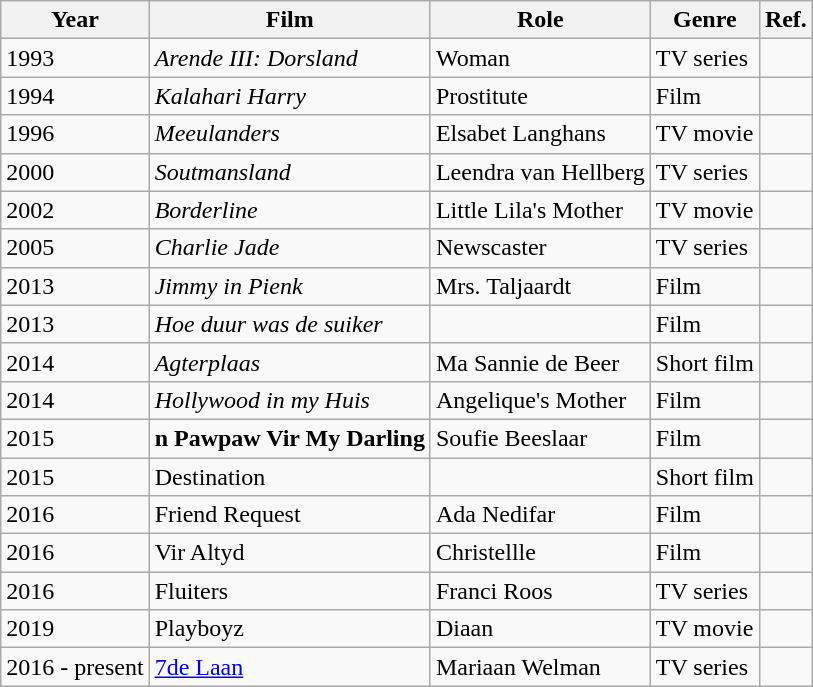<table class="wikitable">
<tr>
<th>Year</th>
<th>Film</th>
<th>Role</th>
<th>Genre</th>
<th>Ref.</th>
</tr>
<tr>
<td>1993</td>
<td><em>Arende III: Dorsland</em></td>
<td>Woman</td>
<td>TV series</td>
<td></td>
</tr>
<tr>
<td>1994</td>
<td><em>Kalahari Harry</em></td>
<td>Prostitute</td>
<td>Film</td>
<td></td>
</tr>
<tr>
<td>1996</td>
<td><em>Meeulanders</em></td>
<td>Elsabet Langhans</td>
<td>TV movie</td>
<td></td>
</tr>
<tr>
<td>2000</td>
<td><em>Soutmansland</em></td>
<td>Leendra van Hellberg</td>
<td>TV series</td>
<td></td>
</tr>
<tr>
<td>2002</td>
<td><em>Borderline</em></td>
<td>Little Lila's Mother</td>
<td>TV movie</td>
<td></td>
</tr>
<tr>
<td>2005</td>
<td><em>Charlie Jade</em></td>
<td>Newscaster</td>
<td>TV series</td>
<td></td>
</tr>
<tr>
<td>2013</td>
<td><em>Jimmy in Pienk</em></td>
<td>Mrs. Taljaardt</td>
<td>Film</td>
<td></td>
</tr>
<tr>
<td>2013</td>
<td><em>Hoe duur was de suiker</em></td>
<td></td>
<td>Film</td>
<td></td>
</tr>
<tr>
<td>2014</td>
<td><em>Agterplaas</em></td>
<td>Ma Sannie de Beer</td>
<td>Short film</td>
<td></td>
</tr>
<tr>
<td>2014</td>
<td><em>Hollywood in my Huis</em></td>
<td>Angelique's Mother</td>
<td>Film</td>
<td></td>
</tr>
<tr>
<td>2015</td>
<td><strong>n Pawpaw Vir My Darling<em></td>
<td>Soufie Beeslaar</td>
<td>Film</td>
<td></td>
</tr>
<tr>
<td>2015</td>
<td></em>Destination<em></td>
<td></td>
<td>Short film</td>
<td></td>
</tr>
<tr>
<td>2016</td>
<td></em>Friend Request<em></td>
<td>Ada Nedifar</td>
<td>Film</td>
<td></td>
</tr>
<tr>
<td>2016</td>
<td></em>Vir Altyd<em></td>
<td>Christellle</td>
<td>Film</td>
<td></td>
</tr>
<tr>
<td>2016</td>
<td></em>Fluiters<em></td>
<td>Franci Roos</td>
<td>TV series</td>
<td></td>
</tr>
<tr>
<td>2019</td>
<td></em>Playboyz<em></td>
<td>Diaan</td>
<td>TV movie</td>
<td></td>
</tr>
<tr>
<td>2016 - present</td>
<td></em><a href='#'>7de Laan</a><em></td>
<td>Mariaan Welman</td>
<td>TV series</td>
<td></td>
</tr>
</table>
